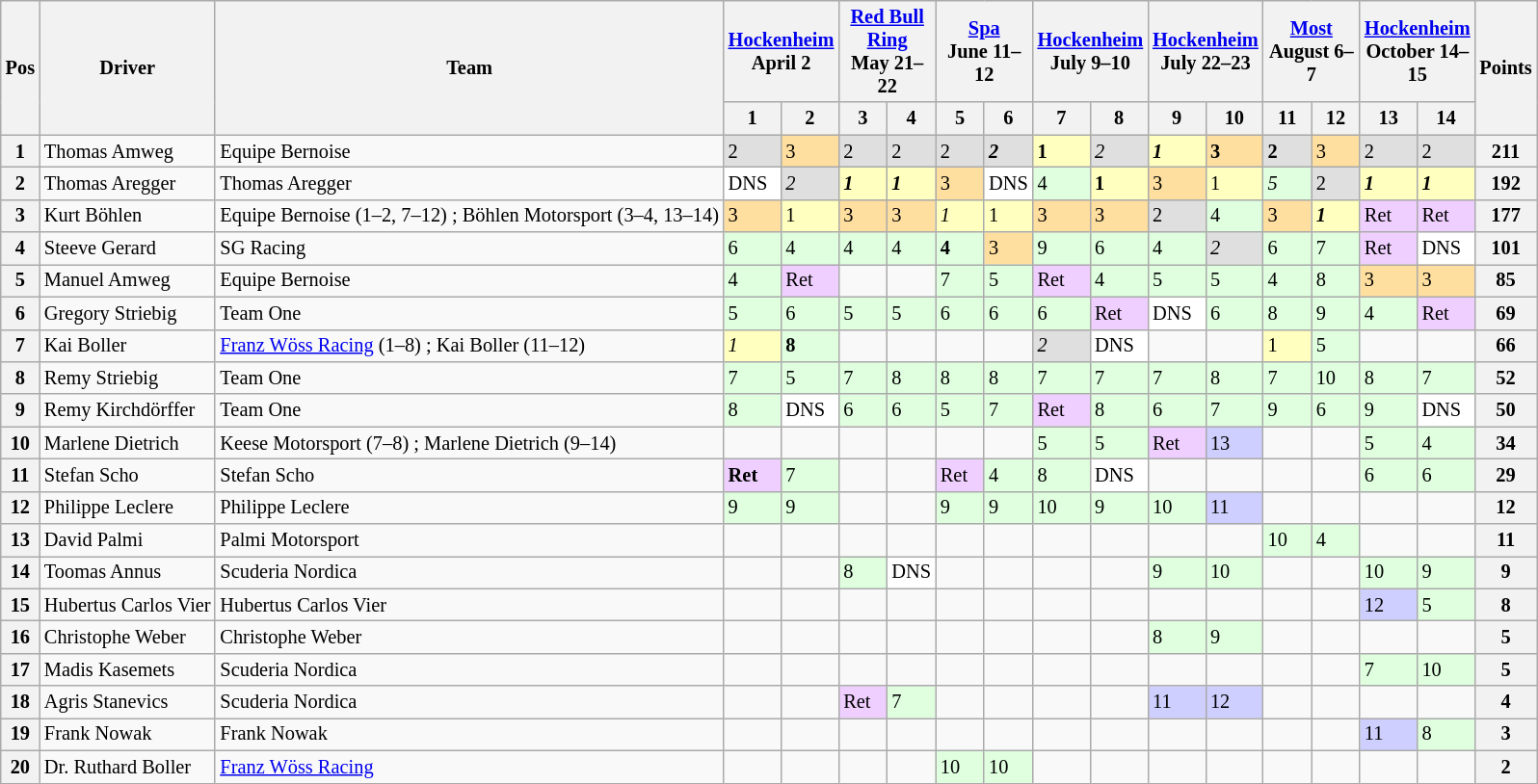<table class="wikitable" style="font-size:85%">
<tr>
<th rowspan=2>Pos</th>
<th rowspan=2>Driver</th>
<th rowspan=2>Team</th>
<th colspan=2> <a href='#'>Hockenheim</a><br>April 2</th>
<th colspan=2> <a href='#'>Red Bull Ring</a><br>May 21–22</th>
<th colspan=2> <a href='#'>Spa</a><br>June 11–12</th>
<th colspan=2> <a href='#'>Hockenheim</a><br>July 9–10</th>
<th colspan=2> <a href='#'>Hockenheim</a><br>July 22–23</th>
<th colspan=2> <a href='#'>Most</a><br>August 6–7</th>
<th colspan=2> <a href='#'>Hockenheim</a><br>October 14–15</th>
<th rowspan=2>Points</th>
</tr>
<tr>
<th width="27">1</th>
<th width="27">2</th>
<th width="27">3</th>
<th width="27">4</th>
<th width="27">5</th>
<th width="27">6</th>
<th width="27">7</th>
<th width="27">8</th>
<th width="27">9</th>
<th width="27">10</th>
<th width="27">11</th>
<th width="27">12</th>
<th width="27">13</th>
<th width="27">14</th>
</tr>
<tr>
<th>1</th>
<td> Thomas Amweg</td>
<td>Equipe Bernoise</td>
<td style="background:#DFDFDF;">2</td>
<td style="background:#FFDF9F;">3</td>
<td style="background:#DFDFDF;">2</td>
<td style="background:#DFDFDF;">2</td>
<td style="background:#DFDFDF;">2</td>
<td style="background:#DFDFDF;"><strong><em>2</em></strong></td>
<td style="background:#FFFFBF;"><strong>1</strong></td>
<td style="background:#DFDFDF;"><em>2</em></td>
<td style="background:#FFFFBF;"><strong><em>1</em></strong></td>
<td style="background:#FFDF9F;"><strong>3</strong></td>
<td style="background:#DFDFDF;"><strong>2</strong></td>
<td style="background:#FFDF9F;">3</td>
<td style="background:#DFDFDF;">2</td>
<td style="background:#DFDFDF;">2</td>
<th>211</th>
</tr>
<tr>
<th>2</th>
<td> Thomas Aregger</td>
<td>Thomas Aregger</td>
<td style="background:#FFFFFF;">DNS</td>
<td style="background:#DFDFDF;"><em>2</em></td>
<td style="background:#FFFFBF;"><strong><em>1</em></strong></td>
<td style="background:#FFFFBF;"><strong><em>1</em></strong></td>
<td style="background:#FFDF9F;">3</td>
<td style="background:#FFFFFF;">DNS</td>
<td style="background:#DFFFDF;">4</td>
<td style="background:#FFFFBF;"><strong>1</strong></td>
<td style="background:#FFDF9F;">3</td>
<td style="background:#FFFFBF;">1</td>
<td style="background:#DFFFDF;"><em>5</em></td>
<td style="background:#DFDFDF;">2</td>
<td style="background:#FFFFBF;"><strong><em>1</em></strong></td>
<td style="background:#FFFFBF;"><strong><em>1</em></strong></td>
<th>192</th>
</tr>
<tr>
<th>3</th>
<td> Kurt Böhlen</td>
<td>Equipe Bernoise (1–2, 7–12) ; Böhlen Motorsport (3–4, 13–14)</td>
<td style="background:#FFDF9F;">3</td>
<td style="background:#FFFFBF;">1</td>
<td style="background:#FFDF9F;">3</td>
<td style="background:#FFDF9F;">3</td>
<td style="background:#FFFFBF;"><em>1</em></td>
<td style="background:#FFFFBF;">1</td>
<td style="background:#FFDF9F;">3</td>
<td style="background:#FFDF9F;">3</td>
<td style="background:#DFDFDF;">2</td>
<td style="background:#DFFFDF;">4</td>
<td style="background:#FFDF9F;">3</td>
<td style="background:#FFFFBF;"><strong><em>1</em></strong></td>
<td style="background:#EFCFFF;">Ret</td>
<td style="background:#EFCFFF;">Ret</td>
<th>177</th>
</tr>
<tr>
<th>4</th>
<td> Steeve Gerard</td>
<td>SG Racing</td>
<td style="background:#DFFFDF;">6</td>
<td style="background:#DFFFDF;">4</td>
<td style="background:#DFFFDF;">4</td>
<td style="background:#DFFFDF;">4</td>
<td style="background:#DFFFDF;"><strong>4</strong></td>
<td style="background:#FFDF9F;">3</td>
<td style="background:#DFFFDF;">9</td>
<td style="background:#DFFFDF;">6</td>
<td style="background:#DFFFDF;">4</td>
<td style="background:#DFDFDF;"><em>2</em></td>
<td style="background:#DFFFDF;">6</td>
<td style="background:#DFFFDF;">7</td>
<td style="background:#EFCFFF;">Ret</td>
<td style="background:#FFFFFF;">DNS</td>
<th>101</th>
</tr>
<tr>
<th>5</th>
<td> Manuel Amweg</td>
<td>Equipe Bernoise</td>
<td style="background:#DFFFDF;">4</td>
<td style="background:#EFCFFF;">Ret</td>
<td></td>
<td></td>
<td style="background:#DFFFDF;">7</td>
<td style="background:#DFFFDF;">5</td>
<td style="background:#EFCFFF;">Ret</td>
<td style="background:#DFFFDF;">4</td>
<td style="background:#DFFFDF;">5</td>
<td style="background:#DFFFDF;">5</td>
<td style="background:#DFFFDF;">4</td>
<td style="background:#DFFFDF;">8</td>
<td style="background:#FFDF9F;">3</td>
<td style="background:#FFDF9F;">3</td>
<th>85</th>
</tr>
<tr>
<th>6</th>
<td> Gregory Striebig</td>
<td>Team One</td>
<td style="background:#DFFFDF;">5</td>
<td style="background:#DFFFDF;">6</td>
<td style="background:#DFFFDF;">5</td>
<td style="background:#DFFFDF;">5</td>
<td style="background:#DFFFDF;">6</td>
<td style="background:#DFFFDF;">6</td>
<td style="background:#DFFFDF;">6</td>
<td style="background:#EFCFFF;">Ret</td>
<td style="background:#FFFFFF;">DNS</td>
<td style="background:#DFFFDF;">6</td>
<td style="background:#DFFFDF;">8</td>
<td style="background:#DFFFDF;">9</td>
<td style="background:#DFFFDF;">4</td>
<td style="background:#EFCFFF;">Ret</td>
<th>69</th>
</tr>
<tr>
<th>7</th>
<td> Kai Boller</td>
<td><a href='#'>Franz Wöss Racing</a> (1–8) ; Kai Boller (11–12)</td>
<td style="background:#FFFFBF;"><em>1</em></td>
<td style="background:#DFFFDF;"><strong>8</strong></td>
<td></td>
<td></td>
<td></td>
<td></td>
<td style="background:#DFDFDF;"><em>2</em></td>
<td style="background:#FFFFFF;">DNS</td>
<td></td>
<td></td>
<td style="background:#FFFFBF;">1</td>
<td style="background:#DFFFDF;">5</td>
<td></td>
<td></td>
<th>66</th>
</tr>
<tr>
<th>8</th>
<td> Remy Striebig</td>
<td>Team One</td>
<td style="background:#DFFFDF;">7</td>
<td style="background:#DFFFDF;">5</td>
<td style="background:#DFFFDF;">7</td>
<td style="background:#DFFFDF;">8</td>
<td style="background:#DFFFDF;">8</td>
<td style="background:#DFFFDF;">8</td>
<td style="background:#DFFFDF;">7</td>
<td style="background:#DFFFDF;">7</td>
<td style="background:#DFFFDF;">7</td>
<td style="background:#DFFFDF;">8</td>
<td style="background:#DFFFDF;">7</td>
<td style="background:#DFFFDF;">10</td>
<td style="background:#DFFFDF;">8</td>
<td style="background:#DFFFDF;">7</td>
<th>52</th>
</tr>
<tr>
<th>9</th>
<td> Remy Kirchdörffer</td>
<td>Team One</td>
<td style="background:#DFFFDF;">8</td>
<td style="background:#FFFFFF;">DNS</td>
<td style="background:#DFFFDF;">6</td>
<td style="background:#DFFFDF;">6</td>
<td style="background:#DFFFDF;">5</td>
<td style="background:#DFFFDF;">7</td>
<td style="background:#EFCFFF;">Ret</td>
<td style="background:#DFFFDF;">8</td>
<td style="background:#DFFFDF;">6</td>
<td style="background:#DFFFDF;">7</td>
<td style="background:#DFFFDF;">9</td>
<td style="background:#DFFFDF;">6</td>
<td style="background:#DFFFDF;">9</td>
<td style="background:#FFFFFF;">DNS</td>
<th>50</th>
</tr>
<tr>
<th>10</th>
<td> Marlene Dietrich</td>
<td>Keese Motorsport (7–8) ; Marlene Dietrich (9–14)</td>
<td></td>
<td></td>
<td></td>
<td></td>
<td></td>
<td></td>
<td style="background:#DFFFDF;">5</td>
<td style="background:#DFFFDF;">5</td>
<td style="background:#EFCFFF;">Ret</td>
<td style="background:#CFCFFF;">13</td>
<td></td>
<td></td>
<td style="background:#DFFFDF;">5</td>
<td style="background:#DFFFDF;">4</td>
<th>34</th>
</tr>
<tr>
<th>11</th>
<td> Stefan Scho</td>
<td>Stefan Scho</td>
<td style="background:#EFCFFF;"><strong>Ret</strong></td>
<td style="background:#DFFFDF;">7</td>
<td></td>
<td></td>
<td style="background:#EFCFFF;">Ret</td>
<td style="background:#DFFFDF;">4</td>
<td style="background:#DFFFDF;">8</td>
<td style="background:#FFFFFF;">DNS</td>
<td></td>
<td></td>
<td></td>
<td></td>
<td style="background:#DFFFDF;">6</td>
<td style="background:#DFFFDF;">6</td>
<th>29</th>
</tr>
<tr>
<th>12</th>
<td> Philippe Leclere</td>
<td>Philippe Leclere</td>
<td style="background:#DFFFDF;">9</td>
<td style="background:#DFFFDF;">9</td>
<td></td>
<td></td>
<td style="background:#DFFFDF;">9</td>
<td style="background:#DFFFDF;">9</td>
<td style="background:#DFFFDF;">10</td>
<td style="background:#DFFFDF;">9</td>
<td style="background:#DFFFDF;">10</td>
<td style="background:#CFCFFF;">11</td>
<td></td>
<td></td>
<td></td>
<td></td>
<th>12</th>
</tr>
<tr>
<th>13</th>
<td> David Palmi</td>
<td>Palmi Motorsport</td>
<td></td>
<td></td>
<td></td>
<td></td>
<td></td>
<td></td>
<td></td>
<td></td>
<td></td>
<td></td>
<td style="background:#DFFFDF;">10</td>
<td style="background:#DFFFDF;">4</td>
<td></td>
<td></td>
<th>11</th>
</tr>
<tr>
<th>14</th>
<td> Toomas Annus</td>
<td>Scuderia Nordica</td>
<td></td>
<td></td>
<td style="background:#DFFFDF;">8</td>
<td style="background:#FFFFFF;">DNS</td>
<td></td>
<td></td>
<td></td>
<td></td>
<td style="background:#DFFFDF;">9</td>
<td style="background:#DFFFDF;">10</td>
<td></td>
<td></td>
<td style="background:#DFFFDF;">10</td>
<td style="background:#DFFFDF;">9</td>
<th>9</th>
</tr>
<tr>
<th>15</th>
<td> Hubertus Carlos Vier</td>
<td>Hubertus Carlos Vier</td>
<td></td>
<td></td>
<td></td>
<td></td>
<td></td>
<td></td>
<td></td>
<td></td>
<td></td>
<td></td>
<td></td>
<td></td>
<td style="background:#CFCFFF;">12</td>
<td style="background:#DFFFDF;">5</td>
<th>8</th>
</tr>
<tr>
<th>16</th>
<td> Christophe Weber</td>
<td>Christophe Weber</td>
<td></td>
<td></td>
<td></td>
<td></td>
<td></td>
<td></td>
<td></td>
<td></td>
<td style="background:#DFFFDF;">8</td>
<td style="background:#DFFFDF;">9</td>
<td></td>
<td></td>
<td></td>
<td></td>
<th>5</th>
</tr>
<tr>
<th>17</th>
<td> Madis Kasemets</td>
<td>Scuderia Nordica</td>
<td></td>
<td></td>
<td></td>
<td></td>
<td></td>
<td></td>
<td></td>
<td></td>
<td></td>
<td></td>
<td></td>
<td></td>
<td style="background:#DFFFDF;">7</td>
<td style="background:#DFFFDF;">10</td>
<th>5</th>
</tr>
<tr>
<th>18</th>
<td> Agris Stanevics</td>
<td>Scuderia Nordica</td>
<td></td>
<td></td>
<td style="background:#EFCFFF;">Ret</td>
<td style="background:#DFFFDF;">7</td>
<td></td>
<td></td>
<td></td>
<td></td>
<td style="background:#CFCFFF;">11</td>
<td style="background:#CFCFFF;">12</td>
<td></td>
<td></td>
<td></td>
<td></td>
<th>4</th>
</tr>
<tr>
<th>19</th>
<td> Frank Nowak</td>
<td>Frank Nowak</td>
<td></td>
<td></td>
<td></td>
<td></td>
<td></td>
<td></td>
<td></td>
<td></td>
<td></td>
<td></td>
<td></td>
<td></td>
<td style="background:#CFCFFF;">11</td>
<td style="background:#DFFFDF;">8</td>
<th>3</th>
</tr>
<tr>
<th>20</th>
<td> Dr. Ruthard Boller</td>
<td><a href='#'>Franz Wöss Racing</a></td>
<td></td>
<td></td>
<td></td>
<td></td>
<td style="background:#DFFFDF;">10</td>
<td style="background:#DFFFDF;">10</td>
<td></td>
<td></td>
<td></td>
<td></td>
<td></td>
<td></td>
<td></td>
<td></td>
<th>2</th>
</tr>
</table>
